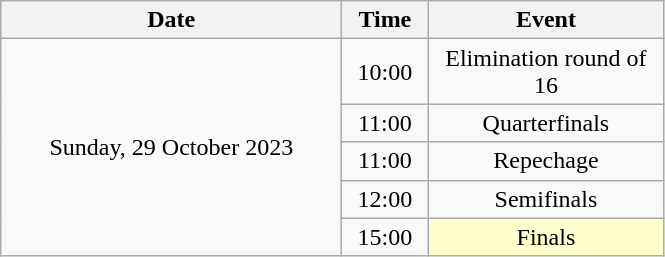<table class = "wikitable" style="text-align:center;">
<tr>
<th width=220>Date</th>
<th width=50>Time</th>
<th width=150>Event</th>
</tr>
<tr>
<td rowspan=5>Sunday, 29 October 2023</td>
<td>10:00</td>
<td>Elimination round of 16</td>
</tr>
<tr>
<td>11:00</td>
<td>Quarterfinals</td>
</tr>
<tr>
<td>11:00</td>
<td>Repechage</td>
</tr>
<tr>
<td>12:00</td>
<td>Semifinals</td>
</tr>
<tr>
<td>15:00</td>
<td bgcolor=ffffcc>Finals</td>
</tr>
</table>
